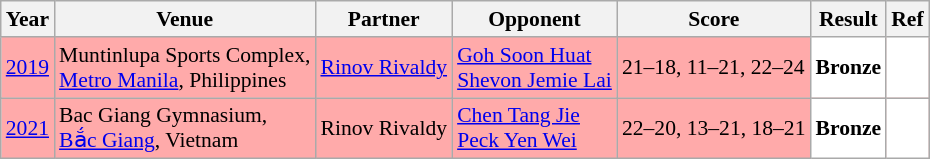<table class="sortable wikitable" style="font-size: 90%">
<tr>
<th>Year</th>
<th>Venue</th>
<th>Partner</th>
<th>Opponent</th>
<th>Score</th>
<th>Result</th>
<th>Ref</th>
</tr>
<tr style="background:#FFAAAA">
<td align="center"><a href='#'>2019</a></td>
<td align="left">Muntinlupa Sports Complex,<br><a href='#'>Metro Manila</a>, Philippines</td>
<td align="left"> <a href='#'>Rinov Rivaldy</a></td>
<td align="left"> <a href='#'>Goh Soon Huat</a><br> <a href='#'>Shevon Jemie Lai</a></td>
<td align="left">21–18, 11–21, 22–24</td>
<td style="text-align:left; background:white"> <strong>Bronze</strong></td>
<td style="text-align:center; background:white"></td>
</tr>
<tr style="background:#FFAAAA">
<td align="center"><a href='#'>2021</a></td>
<td align="left">Bac Giang Gymnasium,<br><a href='#'>Bắc Giang</a>, Vietnam</td>
<td align="left"> Rinov Rivaldy</td>
<td align="left"> <a href='#'>Chen Tang Jie</a><br> <a href='#'>Peck Yen Wei</a></td>
<td align="left">22–20, 13–21, 18–21</td>
<td style="text-align:left; background:white"> <strong>Bronze</strong></td>
<td style="text-align:center; background:white"></td>
</tr>
</table>
